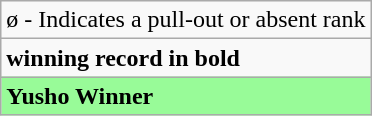<table class="wikitable">
<tr>
<td>ø - Indicates a pull-out or absent rank</td>
</tr>
<tr>
<td><strong>winning record in bold</strong></td>
</tr>
<tr>
<td style="background: PaleGreen;"><strong>Yusho Winner</strong></td>
</tr>
</table>
